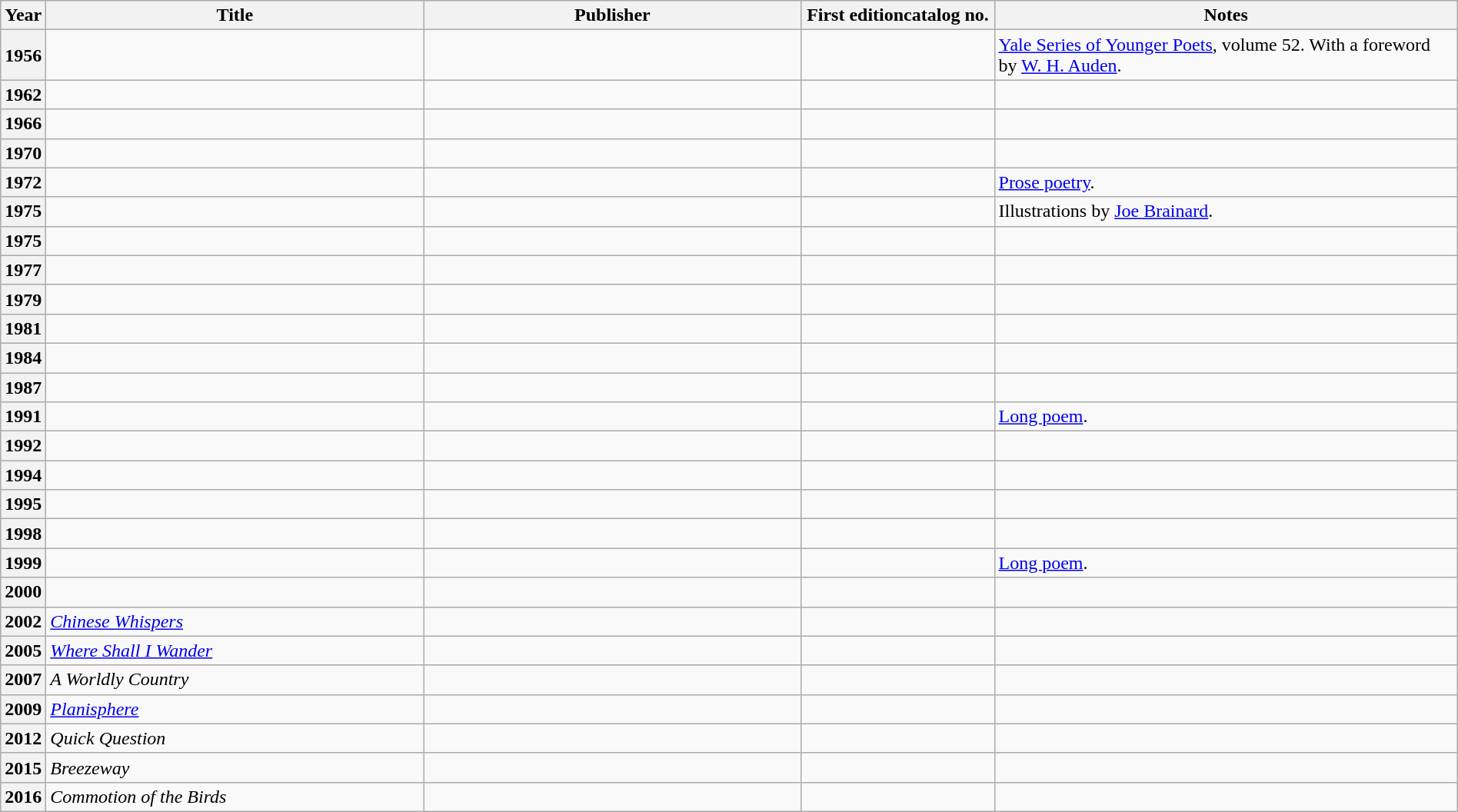<table class="sortable wikitable" width="100%">
<tr>
<th style="width: 2em">Year</th>
<th style="width: 20em">Title</th>
<th style="width: 20em">Publisher</th>
<th style="width: 10em">First editioncatalog no.</th>
<th class="unsortable">Notes</th>
</tr>
<tr>
<th scope="row" style="text-align: center;">1956</th>
<td></td>
<td></td>
<td style="text-align: center"></td>
<td><a href='#'>Yale Series of Younger Poets</a>, volume 52. With a foreword by <a href='#'>W. H. Auden</a>.</td>
</tr>
<tr>
<th scope="row" style="text-align: center;">1962</th>
<td></td>
<td></td>
<td style="text-align: center"></td>
<td></td>
</tr>
<tr>
<th scope="row" style="text-align: center;">1966</th>
<td></td>
<td></td>
<td style="text-align: center"></td>
<td></td>
</tr>
<tr>
<th scope="row" style="text-align: center;">1970</th>
<td></td>
<td></td>
<td style="text-align: center"></td>
<td></td>
</tr>
<tr>
<th scope="row" style="text-align: center;">1972</th>
<td></td>
<td></td>
<td style="text-align: center"></td>
<td><a href='#'>Prose poetry</a>.</td>
</tr>
<tr>
<th scope="row" style="text-align: center;">1975</th>
<td></td>
<td></td>
<td style="text-align: center"></td>
<td>Illustrations by <a href='#'>Joe Brainard</a>.</td>
</tr>
<tr>
<th scope="row" style="text-align: center;">1975</th>
<td></td>
<td></td>
<td style="text-align: center"></td>
<td></td>
</tr>
<tr>
<th scope="row" style="text-align: center;">1977</th>
<td></td>
<td></td>
<td style="text-align: center"></td>
<td></td>
</tr>
<tr>
<th scope="row" style="text-align: center;">1979</th>
<td></td>
<td></td>
<td style="text-align: center"></td>
<td></td>
</tr>
<tr>
<th scope="row" style="text-align: center;">1981</th>
<td></td>
<td></td>
<td style="text-align: center"></td>
<td></td>
</tr>
<tr>
<th scope="row" style="text-align: center;">1984</th>
<td></td>
<td></td>
<td style="text-align: center"></td>
<td></td>
</tr>
<tr>
<th scope="row" style="text-align: center;">1987</th>
<td></td>
<td></td>
<td style="text-align: center"></td>
<td></td>
</tr>
<tr>
<th scope="row" style="text-align: center;">1991</th>
<td></td>
<td></td>
<td style="text-align: center"></td>
<td><a href='#'>Long poem</a>.</td>
</tr>
<tr>
<th scope="row" style="text-align: center;">1992</th>
<td></td>
<td></td>
<td style="text-align: center"></td>
<td></td>
</tr>
<tr>
<th scope="row" style="text-align: center;">1994</th>
<td></td>
<td></td>
<td style="text-align: center"></td>
<td></td>
</tr>
<tr>
<th scope="row" style="text-align: center;">1995</th>
<td></td>
<td></td>
<td style="text-align: center"></td>
<td></td>
</tr>
<tr>
<th scope="row" style="text-align: center;">1998</th>
<td></td>
<td></td>
<td style="text-align: center"></td>
<td></td>
</tr>
<tr>
<th scope="row" style="text-align: center;">1999</th>
<td></td>
<td></td>
<td style="text-align: center"></td>
<td><a href='#'>Long poem</a>.</td>
</tr>
<tr>
<th scope="row" style="text-align: center">2000</th>
<td></td>
<td></td>
<td style="text-align: center"></td>
<td></td>
</tr>
<tr>
<th scope="row" style="text-align: center">2002</th>
<td><em><a href='#'>Chinese Whispers</a></em></td>
<td></td>
<td style="text-align: center"></td>
<td></td>
</tr>
<tr>
<th scope="row" style="text-align: center">2005</th>
<td><em><a href='#'>Where Shall I Wander</a></em></td>
<td></td>
<td style="text-align: center"></td>
<td></td>
</tr>
<tr>
<th scope="row" style="text-align: center">2007</th>
<td><em>A Worldly Country</em></td>
<td></td>
<td style="text-align: center"></td>
<td></td>
</tr>
<tr>
<th scope="row" style="text-align: center">2009</th>
<td><em><a href='#'>Planisphere</a></em></td>
<td></td>
<td style="text-align: center"></td>
<td></td>
</tr>
<tr>
<th scope="row" style="text-align: center">2012</th>
<td><em>Quick Question</em></td>
<td></td>
<td style="text-align: center"></td>
<td></td>
</tr>
<tr>
<th scope="row" style="text-align: center">2015</th>
<td><em>Breezeway</em></td>
<td></td>
<td style="text-align: center"></td>
<td></td>
</tr>
<tr>
<th scope="row" style="text-align: center">2016</th>
<td><em>Commotion of the Birds</em></td>
<td></td>
<td style="text-align: center"></td>
<td></td>
</tr>
</table>
